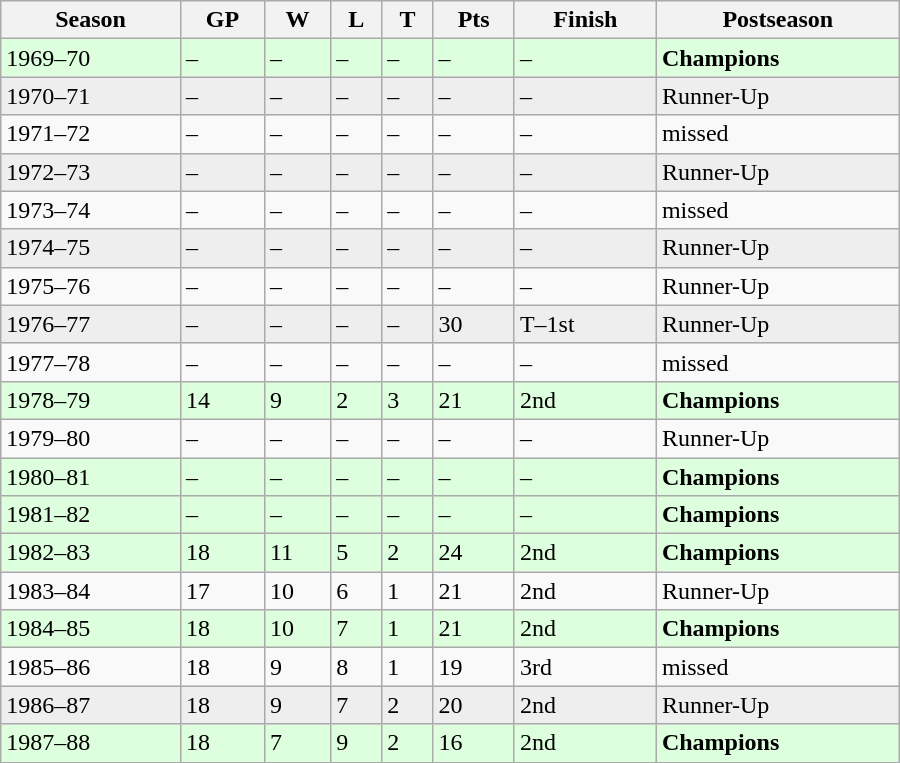<table class="wikitable" width=600>
<tr>
<th>Season</th>
<th>GP</th>
<th>W</th>
<th>L</th>
<th>T</th>
<th>Pts</th>
<th>Finish</th>
<th>Postseason</th>
</tr>
<tr bgcolor=ddffdd>
<td>1969–70</td>
<td>–</td>
<td>–</td>
<td>–</td>
<td>–</td>
<td>–</td>
<td>–</td>
<td><strong>Champions</strong></td>
</tr>
<tr bgcolor=eeeeee>
<td>1970–71</td>
<td>–</td>
<td>–</td>
<td>–</td>
<td>–</td>
<td>–</td>
<td>–</td>
<td>Runner-Up</td>
</tr>
<tr>
<td>1971–72</td>
<td>–</td>
<td>–</td>
<td>–</td>
<td>–</td>
<td>–</td>
<td>–</td>
<td>missed</td>
</tr>
<tr bgcolor=eeeeee>
<td>1972–73</td>
<td>–</td>
<td>–</td>
<td>–</td>
<td>–</td>
<td>–</td>
<td>–</td>
<td>Runner-Up</td>
</tr>
<tr>
<td>1973–74</td>
<td>–</td>
<td>–</td>
<td>–</td>
<td>–</td>
<td>–</td>
<td>–</td>
<td>missed</td>
</tr>
<tr bgcolor=eeeeee>
<td>1974–75</td>
<td>–</td>
<td>–</td>
<td>–</td>
<td>–</td>
<td>–</td>
<td>–</td>
<td>Runner-Up</td>
</tr>
<tr>
<td>1975–76</td>
<td>–</td>
<td>–</td>
<td>–</td>
<td>–</td>
<td>–</td>
<td>–</td>
<td>Runner-Up</td>
</tr>
<tr bgcolor=eeeeee>
<td>1976–77</td>
<td>–</td>
<td>–</td>
<td>–</td>
<td>–</td>
<td>30</td>
<td>T–1st</td>
<td>Runner-Up</td>
</tr>
<tr>
<td>1977–78</td>
<td>–</td>
<td>–</td>
<td>–</td>
<td>–</td>
<td>–</td>
<td>–</td>
<td>missed</td>
</tr>
<tr bgcolor=ddffdd>
<td>1978–79</td>
<td>14</td>
<td>9</td>
<td>2</td>
<td>3</td>
<td>21</td>
<td>2nd</td>
<td><strong>Champions</strong></td>
</tr>
<tr>
<td>1979–80</td>
<td>–</td>
<td>–</td>
<td>–</td>
<td>–</td>
<td>–</td>
<td>–</td>
<td>Runner-Up</td>
</tr>
<tr bgcolor=ddffdd>
<td>1980–81</td>
<td>–</td>
<td>–</td>
<td>–</td>
<td>–</td>
<td>–</td>
<td>–</td>
<td><strong>Champions</strong></td>
</tr>
<tr bgcolor=ddffdd>
<td>1981–82</td>
<td>–</td>
<td>–</td>
<td>–</td>
<td>–</td>
<td>–</td>
<td>–</td>
<td><strong>Champions</strong></td>
</tr>
<tr bgcolor=ddffdd>
<td>1982–83</td>
<td>18</td>
<td>11</td>
<td>5</td>
<td>2</td>
<td>24</td>
<td>2nd</td>
<td><strong>Champions</strong></td>
</tr>
<tr>
<td>1983–84</td>
<td>17</td>
<td>10</td>
<td>6</td>
<td>1</td>
<td>21</td>
<td>2nd</td>
<td>Runner-Up</td>
</tr>
<tr bgcolor=ddffdd>
<td>1984–85</td>
<td>18</td>
<td>10</td>
<td>7</td>
<td>1</td>
<td>21</td>
<td>2nd</td>
<td><strong>Champions</strong></td>
</tr>
<tr>
<td>1985–86</td>
<td>18</td>
<td>9</td>
<td>8</td>
<td>1</td>
<td>19</td>
<td>3rd</td>
<td>missed</td>
</tr>
<tr bgcolor=eeeeee>
<td>1986–87</td>
<td>18</td>
<td>9</td>
<td>7</td>
<td>2</td>
<td>20</td>
<td>2nd</td>
<td>Runner-Up</td>
</tr>
<tr bgcolor=ddffdd>
<td>1987–88</td>
<td>18</td>
<td>7</td>
<td>9</td>
<td>2</td>
<td>16</td>
<td>2nd</td>
<td><strong>Champions</strong></td>
</tr>
<tr>
</tr>
</table>
